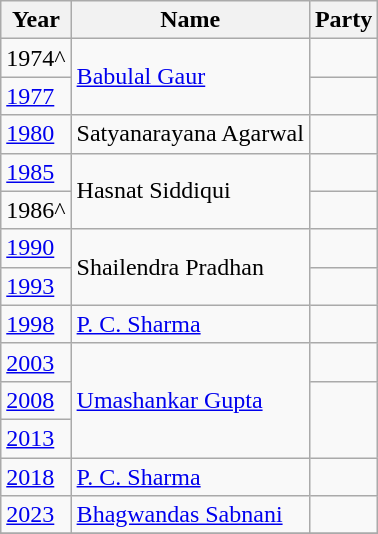<table class="wikitable sortable">
<tr>
<th>Year</th>
<th>Name</th>
<th colspan=2>Party</th>
</tr>
<tr>
<td>1974^</td>
<td rowspan=2><a href='#'>Babulal Gaur</a></td>
<td></td>
</tr>
<tr>
<td><a href='#'>1977</a></td>
<td></td>
</tr>
<tr>
<td><a href='#'>1980</a></td>
<td>Satyanarayana Agarwal</td>
<td></td>
</tr>
<tr>
<td><a href='#'>1985</a></td>
<td rowspan=2>Hasnat Siddiqui</td>
<td></td>
</tr>
<tr>
<td>1986^</td>
<td></td>
</tr>
<tr>
<td><a href='#'>1990</a></td>
<td rowspan=2>Shailendra Pradhan</td>
<td></td>
</tr>
<tr>
<td><a href='#'>1993</a></td>
</tr>
<tr>
<td><a href='#'>1998</a></td>
<td><a href='#'>P. C. Sharma</a></td>
<td></td>
</tr>
<tr>
<td><a href='#'>2003</a></td>
<td rowspan=3><a href='#'>Umashankar Gupta</a></td>
<td></td>
</tr>
<tr>
<td><a href='#'>2008</a></td>
</tr>
<tr>
<td><a href='#'>2013</a></td>
</tr>
<tr>
<td><a href='#'>2018</a></td>
<td><a href='#'>P. C. Sharma</a></td>
<td></td>
</tr>
<tr>
<td><a href='#'>2023</a></td>
<td><a href='#'>Bhagwandas Sabnani</a></td>
<td></td>
</tr>
<tr>
</tr>
</table>
